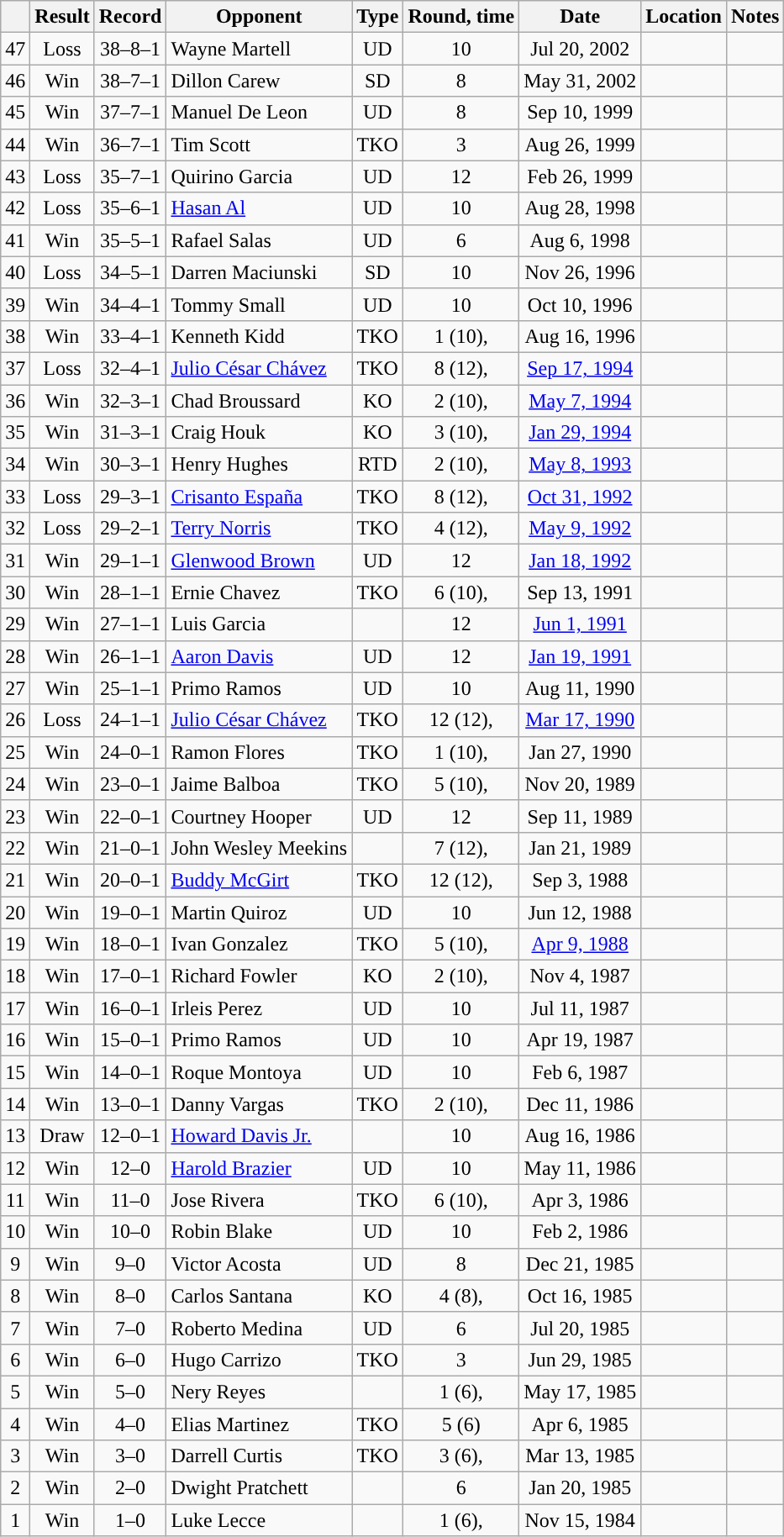<table class="wikitable" style="text-align:center">
<tr>
<th></th>
<th>Result</th>
<th>Record</th>
<th>Opponent</th>
<th>Type</th>
<th>Round, time</th>
<th>Date</th>
<th>Location</th>
<th>Notes</th>
</tr>
<tr>
<td>47</td>
<td>Loss</td>
<td>38–8–1</td>
<td style="text-align:left;">Wayne Martell</td>
<td>UD</td>
<td>10</td>
<td>Jul 20, 2002</td>
<td style="text-align:left;"></td>
<td></td>
</tr>
<tr>
<td>46</td>
<td>Win</td>
<td>38–7–1</td>
<td style="text-align:left;">Dillon Carew</td>
<td>SD</td>
<td>8</td>
<td>May 31, 2002</td>
<td style="text-align:left;"></td>
<td></td>
</tr>
<tr>
<td>45</td>
<td>Win</td>
<td>37–7–1</td>
<td style="text-align:left;">Manuel De Leon</td>
<td>UD</td>
<td>8</td>
<td>Sep 10, 1999</td>
<td style="text-align:left;"></td>
<td></td>
</tr>
<tr>
<td>44</td>
<td>Win</td>
<td>36–7–1</td>
<td style="text-align:left;">Tim Scott</td>
<td>TKO</td>
<td>3</td>
<td>Aug 26, 1999</td>
<td style="text-align:left;"></td>
<td></td>
</tr>
<tr>
<td>43</td>
<td>Loss</td>
<td>35–7–1</td>
<td style="text-align:left;">Quirino Garcia</td>
<td>UD</td>
<td>12</td>
<td>Feb 26, 1999</td>
<td style="text-align:left;"></td>
<td></td>
</tr>
<tr>
<td>42</td>
<td>Loss</td>
<td>35–6–1</td>
<td style="text-align:left;"><a href='#'>Hasan Al</a></td>
<td>UD</td>
<td>10</td>
<td>Aug 28, 1998</td>
<td style="text-align:left;"></td>
<td></td>
</tr>
<tr>
<td>41</td>
<td>Win</td>
<td>35–5–1</td>
<td style="text-align:left;">Rafael Salas</td>
<td>UD</td>
<td>6</td>
<td>Aug 6, 1998</td>
<td style="text-align:left;"></td>
<td></td>
</tr>
<tr>
<td>40</td>
<td>Loss</td>
<td>34–5–1</td>
<td style="text-align:left;">Darren Maciunski</td>
<td>SD</td>
<td>10</td>
<td>Nov 26, 1996</td>
<td style="text-align:left;"></td>
<td></td>
</tr>
<tr>
<td>39</td>
<td>Win</td>
<td>34–4–1</td>
<td style="text-align:left;">Tommy Small</td>
<td>UD</td>
<td>10</td>
<td>Oct 10, 1996</td>
<td style="text-align:left;"></td>
<td></td>
</tr>
<tr>
<td>38</td>
<td>Win</td>
<td>33–4–1</td>
<td style="text-align:left;">Kenneth Kidd</td>
<td>TKO</td>
<td>1 (10), </td>
<td>Aug 16, 1996</td>
<td style="text-align:left;"></td>
<td></td>
</tr>
<tr>
<td>37</td>
<td>Loss</td>
<td>32–4–1</td>
<td style="text-align:left;"><a href='#'>Julio César Chávez</a></td>
<td>TKO</td>
<td>8 (12), </td>
<td><a href='#'>Sep 17, 1994</a></td>
<td style="text-align:left;"></td>
<td style="text-align:left;"></td>
</tr>
<tr>
<td>36</td>
<td>Win</td>
<td>32–3–1</td>
<td style="text-align:left;">Chad Broussard</td>
<td>KO</td>
<td>2 (10), </td>
<td><a href='#'>May 7, 1994</a></td>
<td style="text-align:left;"></td>
<td></td>
</tr>
<tr>
<td>35</td>
<td>Win</td>
<td>31–3–1</td>
<td style="text-align:left;">Craig Houk</td>
<td>KO</td>
<td>3 (10), </td>
<td><a href='#'>Jan 29, 1994</a></td>
<td style="text-align:left;"></td>
<td></td>
</tr>
<tr>
<td>34</td>
<td>Win</td>
<td>30–3–1</td>
<td style="text-align:left;">Henry Hughes</td>
<td>RTD</td>
<td>2 (10), </td>
<td><a href='#'>May 8, 1993</a></td>
<td style="text-align:left;"></td>
<td></td>
</tr>
<tr>
<td>33</td>
<td>Loss</td>
<td>29–3–1</td>
<td style="text-align:left;"><a href='#'>Crisanto España</a></td>
<td>TKO</td>
<td>8 (12), </td>
<td><a href='#'>Oct 31, 1992</a></td>
<td style="text-align:left;"></td>
<td style="text-align:left;"></td>
</tr>
<tr>
<td>32</td>
<td>Loss</td>
<td>29–2–1</td>
<td style="text-align:left;"><a href='#'>Terry Norris</a></td>
<td>TKO</td>
<td>4 (12), </td>
<td><a href='#'>May 9, 1992</a></td>
<td style="text-align:left;"></td>
<td style="text-align:left;"></td>
</tr>
<tr>
<td>31</td>
<td>Win</td>
<td>29–1–1</td>
<td style="text-align:left;"><a href='#'>Glenwood Brown</a></td>
<td>UD</td>
<td>12</td>
<td><a href='#'>Jan 18, 1992</a></td>
<td style="text-align:left;"></td>
<td style="text-align:left;"></td>
</tr>
<tr>
<td>30</td>
<td>Win</td>
<td>28–1–1</td>
<td style="text-align:left;">Ernie Chavez</td>
<td>TKO</td>
<td>6 (10), </td>
<td>Sep 13, 1991</td>
<td style="text-align:left;"></td>
<td></td>
</tr>
<tr>
<td>29</td>
<td>Win</td>
<td>27–1–1</td>
<td style="text-align:left;">Luis Garcia</td>
<td></td>
<td>12</td>
<td><a href='#'>Jun 1, 1991</a></td>
<td style="text-align:left;"></td>
<td style="text-align:left;"></td>
</tr>
<tr>
<td>28</td>
<td>Win</td>
<td>26–1–1</td>
<td style="text-align:left;"><a href='#'>Aaron Davis</a></td>
<td>UD</td>
<td>12</td>
<td><a href='#'>Jan 19, 1991</a></td>
<td style="text-align:left;"></td>
<td style="text-align:left;"></td>
</tr>
<tr>
<td>27</td>
<td>Win</td>
<td>25–1–1</td>
<td style="text-align:left;">Primo Ramos</td>
<td>UD</td>
<td>10</td>
<td>Aug 11, 1990</td>
<td style="text-align:left;"></td>
<td></td>
</tr>
<tr>
<td>26</td>
<td>Loss</td>
<td>24–1–1</td>
<td style="text-align:left;"><a href='#'>Julio César Chávez</a></td>
<td>TKO</td>
<td>12 (12), </td>
<td><a href='#'>Mar 17, 1990</a></td>
<td style="text-align:left;"></td>
<td style="text-align:left;"></td>
</tr>
<tr>
<td>25</td>
<td>Win</td>
<td>24–0–1</td>
<td style="text-align:left;">Ramon Flores</td>
<td>TKO</td>
<td>1 (10), </td>
<td>Jan 27, 1990</td>
<td style="text-align:left;"></td>
<td></td>
</tr>
<tr>
<td>24</td>
<td>Win</td>
<td>23–0–1</td>
<td style="text-align:left;">Jaime Balboa</td>
<td>TKO</td>
<td>5 (10), </td>
<td>Nov 20, 1989</td>
<td style="text-align:left;"></td>
<td></td>
</tr>
<tr>
<td>23</td>
<td>Win</td>
<td>22–0–1</td>
<td style="text-align:left;">Courtney Hooper</td>
<td>UD</td>
<td>12</td>
<td>Sep 11, 1989</td>
<td style="text-align:left;"></td>
<td style="text-align:left;"></td>
</tr>
<tr>
<td>22</td>
<td>Win</td>
<td>21–0–1</td>
<td style="text-align:left;">John Wesley Meekins</td>
<td></td>
<td>7 (12), </td>
<td>Jan 21, 1989</td>
<td style="text-align:left;"></td>
<td style="text-align:left;"></td>
</tr>
<tr>
<td>21</td>
<td>Win</td>
<td>20–0–1</td>
<td style="text-align:left;"><a href='#'>Buddy McGirt</a></td>
<td>TKO</td>
<td>12 (12), </td>
<td>Sep 3, 1988</td>
<td style="text-align:left;"></td>
<td style="text-align:left;"></td>
</tr>
<tr>
<td>20</td>
<td>Win</td>
<td>19–0–1</td>
<td style="text-align:left;">Martin Quiroz</td>
<td>UD</td>
<td>10</td>
<td>Jun 12, 1988</td>
<td style="text-align:left;"></td>
<td></td>
</tr>
<tr>
<td>19</td>
<td>Win</td>
<td>18–0–1</td>
<td style="text-align:left;">Ivan Gonzalez</td>
<td>TKO</td>
<td>5 (10), </td>
<td><a href='#'>Apr 9, 1988</a></td>
<td style="text-align:left;"></td>
<td></td>
</tr>
<tr>
<td>18</td>
<td>Win</td>
<td>17–0–1</td>
<td style="text-align:left;">Richard Fowler</td>
<td>KO</td>
<td>2 (10), </td>
<td>Nov 4, 1987</td>
<td style="text-align:left;"></td>
<td></td>
</tr>
<tr>
<td>17</td>
<td>Win</td>
<td>16–0–1</td>
<td style="text-align:left;">Irleis Perez</td>
<td>UD</td>
<td>10</td>
<td>Jul 11, 1987</td>
<td style="text-align:left;"></td>
<td></td>
</tr>
<tr>
<td>16</td>
<td>Win</td>
<td>15–0–1</td>
<td style="text-align:left;">Primo Ramos</td>
<td>UD</td>
<td>10</td>
<td>Apr 19, 1987</td>
<td style="text-align:left;"></td>
<td></td>
</tr>
<tr>
<td>15</td>
<td>Win</td>
<td>14–0–1</td>
<td style="text-align:left;">Roque Montoya</td>
<td>UD</td>
<td>10</td>
<td>Feb 6, 1987</td>
<td style="text-align:left;"></td>
<td></td>
</tr>
<tr>
<td>14</td>
<td>Win</td>
<td>13–0–1</td>
<td style="text-align:left;">Danny Vargas</td>
<td>TKO</td>
<td>2 (10), </td>
<td>Dec 11, 1986</td>
<td style="text-align:left;"></td>
<td></td>
</tr>
<tr>
<td>13</td>
<td>Draw</td>
<td>12–0–1</td>
<td style="text-align:left;"><a href='#'>Howard Davis Jr.</a></td>
<td></td>
<td>10</td>
<td>Aug 16, 1986</td>
<td style="text-align:left;"></td>
<td></td>
</tr>
<tr>
<td>12</td>
<td>Win</td>
<td>12–0</td>
<td style="text-align:left;"><a href='#'>Harold Brazier</a></td>
<td>UD</td>
<td>10</td>
<td>May 11, 1986</td>
<td style="text-align:left;"></td>
<td></td>
</tr>
<tr>
<td>11</td>
<td>Win</td>
<td>11–0</td>
<td style="text-align:left;">Jose Rivera</td>
<td>TKO</td>
<td>6 (10), </td>
<td>Apr 3, 1986</td>
<td style="text-align:left;"></td>
<td></td>
</tr>
<tr>
<td>10</td>
<td>Win</td>
<td>10–0</td>
<td style="text-align:left;">Robin Blake</td>
<td>UD</td>
<td>10</td>
<td>Feb 2, 1986</td>
<td style="text-align:left;"></td>
<td></td>
</tr>
<tr>
<td>9</td>
<td>Win</td>
<td>9–0</td>
<td style="text-align:left;">Victor Acosta</td>
<td>UD</td>
<td>8</td>
<td>Dec 21, 1985</td>
<td style="text-align:left;"></td>
<td></td>
</tr>
<tr>
<td>8</td>
<td>Win</td>
<td>8–0</td>
<td style="text-align:left;">Carlos Santana</td>
<td>KO</td>
<td>4 (8), </td>
<td>Oct 16, 1985</td>
<td style="text-align:left;"></td>
<td></td>
</tr>
<tr>
<td>7</td>
<td>Win</td>
<td>7–0</td>
<td style="text-align:left;">Roberto Medina</td>
<td>UD</td>
<td>6</td>
<td>Jul 20, 1985</td>
<td style="text-align:left;"></td>
<td></td>
</tr>
<tr>
<td>6</td>
<td>Win</td>
<td>6–0</td>
<td style="text-align:left;">Hugo Carrizo</td>
<td>TKO</td>
<td>3</td>
<td>Jun 29, 1985</td>
<td style="text-align:left;"></td>
<td></td>
</tr>
<tr>
<td>5</td>
<td>Win</td>
<td>5–0</td>
<td style="text-align:left;">Nery Reyes</td>
<td></td>
<td>1 (6), </td>
<td>May 17, 1985</td>
<td style="text-align:left;"></td>
<td></td>
</tr>
<tr>
<td>4</td>
<td>Win</td>
<td>4–0</td>
<td style="text-align:left;">Elias Martinez</td>
<td>TKO</td>
<td>5 (6)</td>
<td>Apr 6, 1985</td>
<td style="text-align:left;"></td>
<td></td>
</tr>
<tr>
<td>3</td>
<td>Win</td>
<td>3–0</td>
<td style="text-align:left;">Darrell Curtis</td>
<td>TKO</td>
<td>3 (6), </td>
<td>Mar 13, 1985</td>
<td style="text-align:left;"></td>
<td></td>
</tr>
<tr>
<td>2</td>
<td>Win</td>
<td>2–0</td>
<td style="text-align:left;">Dwight Pratchett</td>
<td></td>
<td>6</td>
<td>Jan 20, 1985</td>
<td style="text-align:left;"></td>
<td></td>
</tr>
<tr>
<td>1</td>
<td>Win</td>
<td>1–0</td>
<td style="text-align:left;">Luke Lecce</td>
<td></td>
<td>1 (6), </td>
<td>Nov 15, 1984</td>
<td style="text-align:left;"></td>
<td style="text-align:left;"></td>
</tr>
</table>
